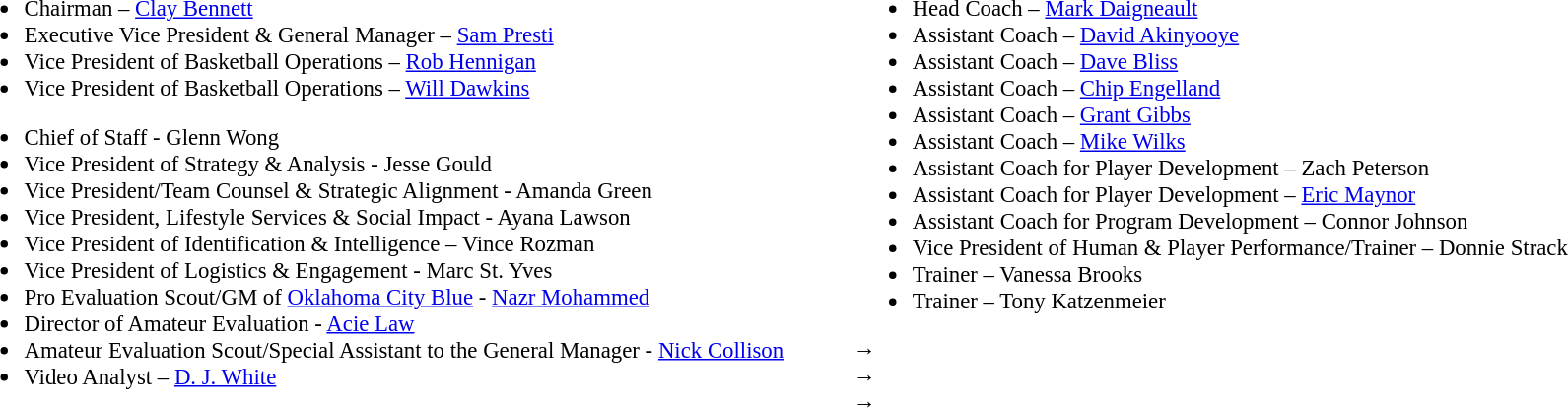<table class="toccolours" style="text-align: left;">
<tr>
<td colspan=7 style="text-align:right;"></td>
</tr>
<tr>
<td style="vertical-align:top;"></td>
<td style="font-size: 95%;vertical-align:top;"><br><ul><li>Chairman – <a href='#'>Clay Bennett</a></li><li>Executive Vice President & General Manager – <a href='#'>Sam Presti</a></li><li>Vice President of Basketball Operations – <a href='#'>Rob Hennigan</a></li><li>Vice President of Basketball Operations – <a href='#'>Will Dawkins</a></li></ul><ul><li>Chief of Staff - Glenn Wong</li><li>Vice President of Strategy & Analysis - Jesse Gould</li><li>Vice President/Team Counsel & Strategic Alignment - Amanda Green</li><li>Vice President, Lifestyle Services & Social Impact - Ayana Lawson</li><li>Vice President of Identification & Intelligence – Vince Rozman</li><li>Vice President of Logistics & Engagement - Marc St. Yves</li><li>Pro Evaluation Scout/GM of <a href='#'>Oklahoma City Blue</a> - <a href='#'>Nazr Mohammed</a></li><li>Director of Amateur Evaluation - <a href='#'>Acie Law</a></li><li>Amateur Evaluation Scout/Special Assistant to the General Manager - <a href='#'>Nick Collison</a></li><li>Video Analyst – <a href='#'>D. J. White</a></li></ul></td>
<td width="35"> </td>
<td style="vertical-align:top;"></td>
<td style="font-size: 95%;vertical-align:top;"><br><ul><li>Head Coach – <a href='#'>Mark Daigneault</a></li><li>Assistant Coach – <a href='#'>David Akinyooye</a></li><li>Assistant Coach – <a href='#'>Dave Bliss</a></li><li>Assistant Coach – <a href='#'>Chip Engelland</a></li><li>Assistant Coach – <a href='#'>Grant Gibbs</a></li><li>Assistant Coach – <a href='#'>Mike Wilks</a></li><li>Assistant Coach for Player Development – Zach Peterson</li><li>Assistant Coach for Player Development – <a href='#'>Eric Maynor</a></li><li>Assistant Coach for Program Development – Connor Johnson</li><li>Vice President of Human & Player Performance/Trainer – Donnie Strack</li><li>Trainer – Vanessa Brooks</li><li>Trainer – Tony Katzenmeier</li></ul>→ <span></span><br>
→ <span></span><br>
→ <span></span><br></td>
</tr>
</table>
